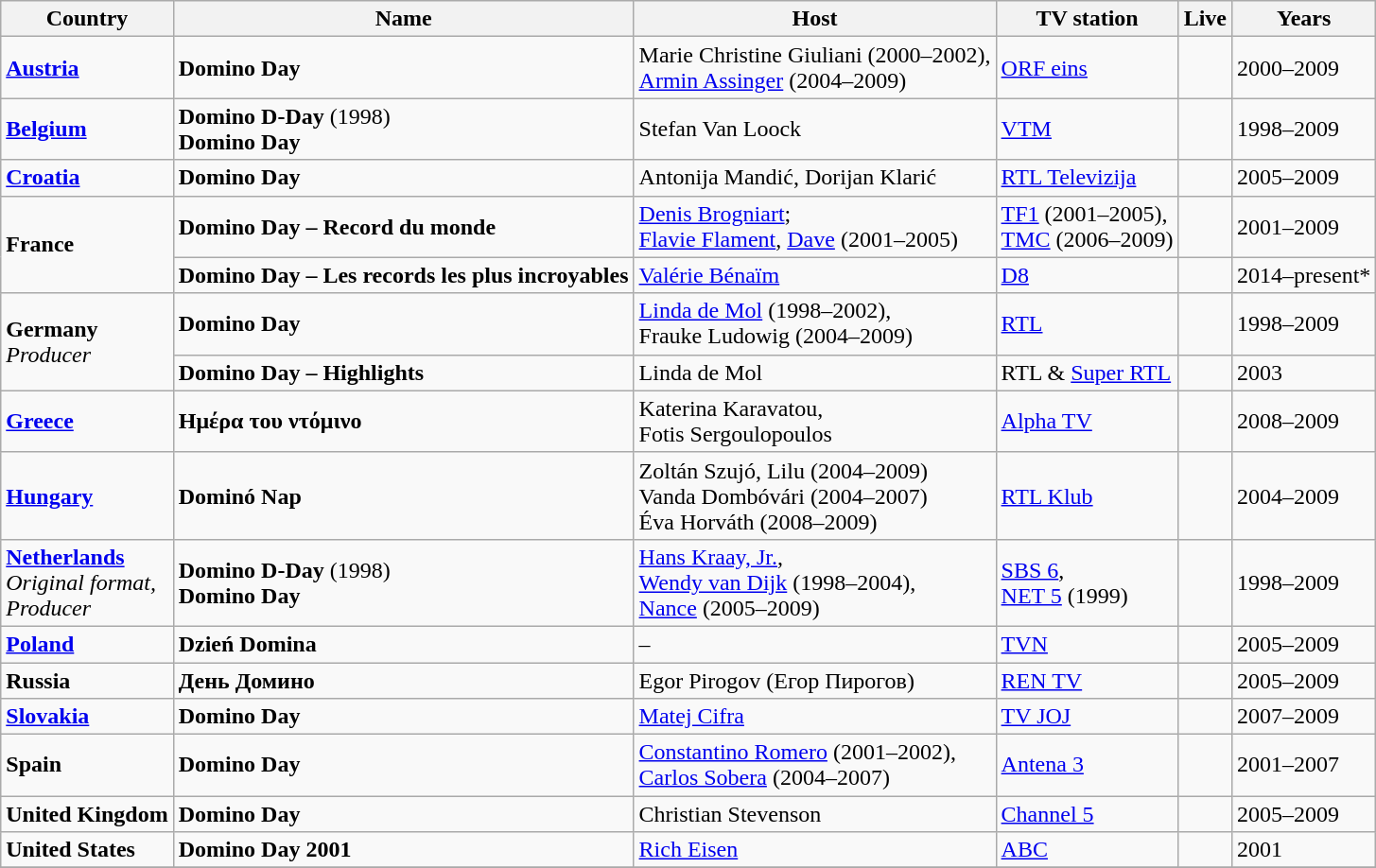<table class="wikitable">
<tr>
<th>Country</th>
<th>Name</th>
<th>Host</th>
<th>TV station</th>
<th>Live</th>
<th>Years</th>
</tr>
<tr>
<td><strong> <a href='#'>Austria</a></strong></td>
<td><strong>Domino Day</strong></td>
<td>Marie Christine Giuliani (2000–2002),<br><a href='#'>Armin Assinger</a> (2004–2009)</td>
<td><a href='#'>ORF eins</a></td>
<td></td>
<td>2000–2009</td>
</tr>
<tr>
<td><strong> <a href='#'>Belgium</a></strong></td>
<td><strong>Domino D-Day</strong> (1998) <br><strong>Domino Day</strong></td>
<td>Stefan Van Loock</td>
<td><a href='#'>VTM</a></td>
<td></td>
<td>1998–2009</td>
</tr>
<tr>
<td><strong> <a href='#'>Croatia</a></strong></td>
<td><strong>Domino Day</strong></td>
<td>Antonija Mandić, Dorijan Klarić</td>
<td><a href='#'>RTL Televizija</a></td>
<td></td>
<td>2005–2009</td>
</tr>
<tr>
<td rowspan=2><strong> France</strong></td>
<td><strong>Domino Day – Record du monde</strong></td>
<td><a href='#'>Denis Brogniart</a>;<br><a href='#'>Flavie Flament</a>, <a href='#'>Dave</a> (2001–2005)</td>
<td><a href='#'>TF1</a> (2001–2005),<br><a href='#'>TMC</a> (2006–2009)</td>
<td></td>
<td>2001–2009</td>
</tr>
<tr>
<td><strong>Domino Day – Les records les plus incroyables</strong></td>
<td><a href='#'>Valérie Bénaïm</a></td>
<td><a href='#'>D8</a></td>
<td></td>
<td>2014–present*</td>
</tr>
<tr>
<td rowspan=2><strong> Germany</strong> <br><em>Producer</em></td>
<td><strong>Domino Day</strong></td>
<td><a href='#'>Linda de Mol</a> (1998–2002), <br>Frauke Ludowig (2004–2009)</td>
<td><a href='#'>RTL</a></td>
<td></td>
<td>1998–2009</td>
</tr>
<tr>
<td><strong>Domino Day – Highlights</strong></td>
<td>Linda de Mol</td>
<td>RTL & <a href='#'>Super RTL</a></td>
<td></td>
<td>2003</td>
</tr>
<tr>
<td><strong> <a href='#'>Greece</a></strong></td>
<td><strong>Ημέρα του ντόμινο</strong></td>
<td>Katerina Karavatou, <br>Fotis Sergoulopoulos</td>
<td><a href='#'>Alpha TV</a></td>
<td></td>
<td>2008–2009</td>
</tr>
<tr>
<td><strong> <a href='#'>Hungary</a></strong></td>
<td><strong>Dominó Nap</strong></td>
<td>Zoltán Szujó, Lilu (2004–2009)<br>Vanda Dombóvári (2004–2007)<br>Éva Horváth (2008–2009)</td>
<td><a href='#'>RTL Klub</a></td>
<td></td>
<td>2004–2009</td>
</tr>
<tr>
<td><strong> <a href='#'>Netherlands</a></strong> <br><em>Original format, <br>Producer</em></td>
<td><strong>Domino D-Day</strong> (1998) <br><strong>Domino Day</strong></td>
<td><a href='#'>Hans Kraay, Jr.</a>,<br><a href='#'>Wendy van Dijk</a> (1998–2004),<br><a href='#'>Nance</a> (2005–2009)</td>
<td><a href='#'>SBS 6</a>,<br><a href='#'>NET 5</a> (1999)</td>
<td></td>
<td>1998–2009</td>
</tr>
<tr>
<td><strong> <a href='#'>Poland</a></strong></td>
<td><strong>Dzień Domina</strong></td>
<td>–</td>
<td><a href='#'>TVN</a></td>
<td></td>
<td>2005–2009</td>
</tr>
<tr>
<td><strong> Russia</strong></td>
<td><strong>День Домино</strong></td>
<td>Egor Pirogov (Егор Пирогов)</td>
<td><a href='#'>REN TV</a></td>
<td></td>
<td>2005–2009</td>
</tr>
<tr>
<td><strong> <a href='#'>Slovakia</a></strong></td>
<td><strong>Domino Day</strong></td>
<td><a href='#'>Matej Cifra</a></td>
<td><a href='#'>TV JOJ</a></td>
<td></td>
<td>2007–2009</td>
</tr>
<tr>
<td><strong> Spain</strong></td>
<td><strong>Domino Day</strong></td>
<td><a href='#'>Constantino Romero</a> (2001–2002),<br><a href='#'>Carlos Sobera</a> (2004–2007)</td>
<td><a href='#'>Antena 3</a></td>
<td></td>
<td>2001–2007</td>
</tr>
<tr>
<td><strong> United Kingdom</strong></td>
<td><strong>Domino Day</strong></td>
<td>Christian Stevenson</td>
<td><a href='#'>Channel 5</a></td>
<td></td>
<td>2005–2009</td>
</tr>
<tr>
<td><strong> United States</strong></td>
<td><strong>Domino Day 2001</strong></td>
<td><a href='#'>Rich Eisen</a></td>
<td><a href='#'>ABC</a></td>
<td></td>
<td>2001</td>
</tr>
<tr>
</tr>
</table>
